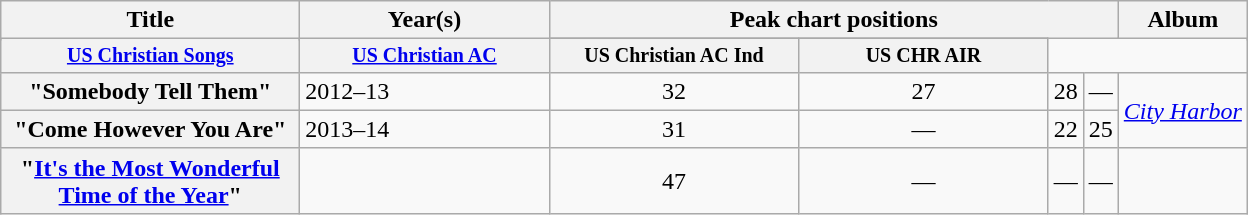<table class="wikitable plainrowheaders" style=text-align:center;>
<tr>
<th scope="col" rowspan="2" style="width:12em;">Title</th>
<th scope="col" rowspan="2">Year(s)</th>
<th scope="col" colspan="4">Peak chart positions</th>
<th scope="col" rowspan="2">Album</th>
</tr>
<tr>
</tr>
<tr style="font-size:smaller;">
<th scope="col" style="width:12em;font-size:100%;"><a href='#'>US Christian Songs</a></th>
<th scope="col" style="width:12em;font-size:100%;"><a href='#'>US Christian AC</a></th>
<th scope="col" style="width:12em;font-size:100%;">US Christian AC Ind</th>
<th scope="col" style="width:12em;font-size:100%;">US CHR AIR</th>
</tr>
<tr>
<th scope="row">"Somebody Tell Them"</th>
<td style="text-align:left;">2012–13</td>
<td>32</td>
<td>27</td>
<td>28</td>
<td>—</td>
<td rowspan="2" style="text-align:left"><em><a href='#'>City Harbor</a></em></td>
</tr>
<tr>
<th scope="row">"Come However You Are"</th>
<td style="text-align:left;">2013–14</td>
<td>31</td>
<td>—</td>
<td>22</td>
<td>25</td>
</tr>
<tr>
<th scope="row">"<a href='#'>It's the Most Wonderful Time of the Year</a>"</th>
<td rowspan="1" style="text-align:left;"></td>
<td>47</td>
<td>—</td>
<td>—</td>
<td>—</td>
</tr>
</table>
